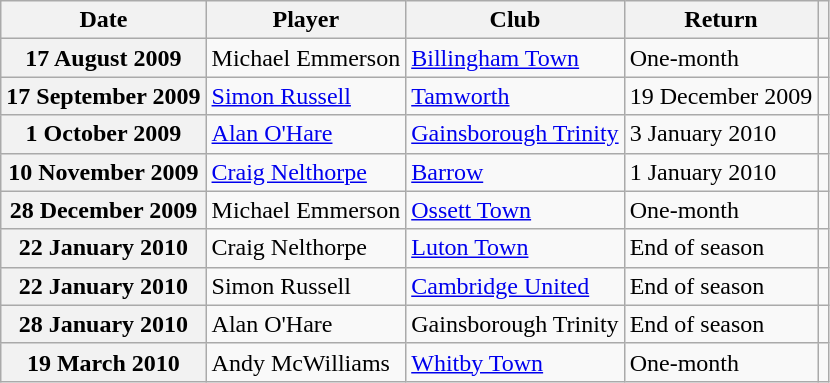<table class="wikitable plainrowheaders">
<tr>
<th scope="col">Date</th>
<th scope="col">Player</th>
<th scope="col">Club</th>
<th scope="col">Return</th>
<th scope="col" class="unsortable"></th>
</tr>
<tr>
<th scope="row">17 August 2009</th>
<td>Michael Emmerson</td>
<td><a href='#'>Billingham Town</a></td>
<td>One-month</td>
<td style="text-align:center;"></td>
</tr>
<tr>
<th scope="row">17 September 2009</th>
<td><a href='#'>Simon Russell</a></td>
<td><a href='#'>Tamworth</a></td>
<td>19 December 2009</td>
<td style="text-align:center;"></td>
</tr>
<tr>
<th scope="row">1 October 2009</th>
<td><a href='#'>Alan O'Hare</a></td>
<td><a href='#'>Gainsborough Trinity</a></td>
<td>3 January 2010</td>
<td style="text-align:center;"></td>
</tr>
<tr>
<th scope="row">10 November 2009</th>
<td><a href='#'>Craig Nelthorpe</a></td>
<td><a href='#'>Barrow</a></td>
<td>1 January 2010</td>
<td style="text-align:center;"></td>
</tr>
<tr>
<th scope="row">28 December 2009</th>
<td>Michael Emmerson</td>
<td><a href='#'>Ossett Town</a></td>
<td>One-month</td>
<td style="text-align:center;"></td>
</tr>
<tr>
<th scope="row">22 January 2010</th>
<td>Craig Nelthorpe</td>
<td><a href='#'>Luton Town</a></td>
<td>End of season</td>
<td style="text-align:center;"></td>
</tr>
<tr>
<th scope="row">22 January 2010</th>
<td>Simon Russell</td>
<td><a href='#'>Cambridge United</a></td>
<td>End of season</td>
<td style="text-align:center;"></td>
</tr>
<tr>
<th scope="row">28 January 2010</th>
<td>Alan O'Hare</td>
<td>Gainsborough Trinity</td>
<td>End of season</td>
<td style="text-align:center;"></td>
</tr>
<tr>
<th scope="row">19 March 2010</th>
<td>Andy McWilliams</td>
<td><a href='#'>Whitby Town</a></td>
<td>One-month</td>
<td style="text-align:center;"></td>
</tr>
</table>
